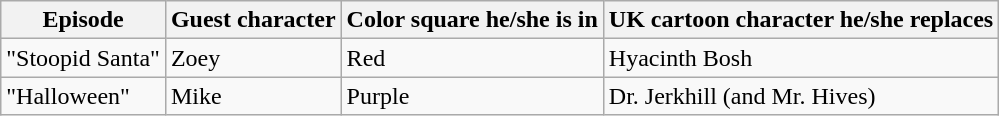<table class="wikitable">
<tr>
<th>Episode</th>
<th>Guest character</th>
<th>Color square he/she is in</th>
<th>UK cartoon character he/she replaces</th>
</tr>
<tr>
<td>"Stoopid Santa"</td>
<td>Zoey</td>
<td>Red</td>
<td>Hyacinth Bosh</td>
</tr>
<tr>
<td>"Halloween"</td>
<td>Mike</td>
<td>Purple</td>
<td>Dr. Jerkhill (and Mr. Hives)</td>
</tr>
</table>
